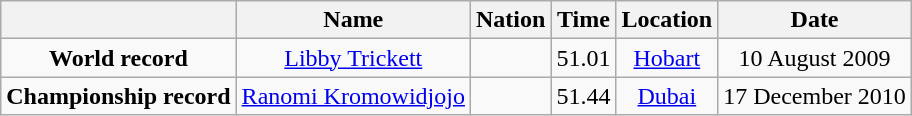<table class=wikitable style=text-align:center>
<tr>
<th></th>
<th>Name</th>
<th>Nation</th>
<th>Time</th>
<th>Location</th>
<th>Date</th>
</tr>
<tr>
<td><strong>World record</strong></td>
<td><a href='#'>Libby Trickett</a></td>
<td></td>
<td align=left>51.01</td>
<td><a href='#'>Hobart</a></td>
<td>10 August 2009</td>
</tr>
<tr>
<td><strong>Championship record</strong></td>
<td><a href='#'>Ranomi Kromowidjojo</a></td>
<td></td>
<td align=left>51.44</td>
<td><a href='#'>Dubai</a></td>
<td>17 December 2010</td>
</tr>
</table>
